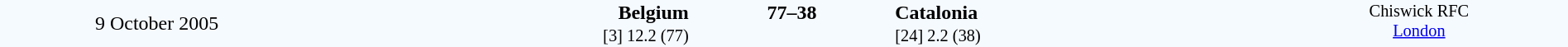<table style="width: 100%; background:#F5FAFF;" cellspacing="0">
<tr>
<td align=center rowspan=3 width=20%>9 October 2005</td>
</tr>
<tr>
<td width=24% align=right><strong>Belgium</strong></td>
<td align=center width=13%><strong>77–38</strong></td>
<td width=24%><strong>Catalonia</strong></td>
<td style=font-size:85% rowspan=3 valign=top align=center>Chiswick RFC<br><a href='#'>London</a></td>
</tr>
<tr style=font-size:85%>
<td align=right>[3] 12.2 (77)</td>
<td></td>
<td>[24] 2.2 (38)</td>
</tr>
</table>
